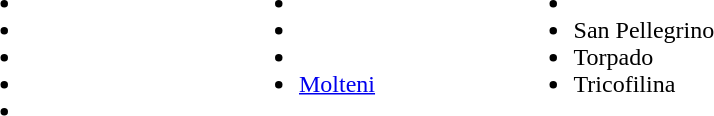<table>
<tr>
<td style="vertical-align:top; width:25%;"><br><ul><li></li><li></li><li></li><li></li><li></li></ul></td>
<td style="vertical-align:top; width:25%;"><br><ul><li></li><li></li><li></li><li><a href='#'>Molteni</a></li></ul></td>
<td style="vertical-align:top; width:25%;"><br><ul><li></li><li>San Pellegrino</li><li>Torpado</li><li>Tricofilina</li></ul></td>
</tr>
</table>
